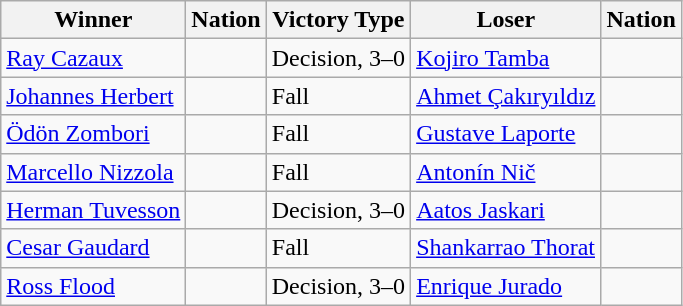<table class="wikitable sortable" style="text-align:left;">
<tr>
<th>Winner</th>
<th>Nation</th>
<th>Victory Type</th>
<th>Loser</th>
<th>Nation</th>
</tr>
<tr>
<td><a href='#'>Ray Cazaux</a></td>
<td></td>
<td>Decision, 3–0</td>
<td><a href='#'>Kojiro Tamba</a></td>
<td></td>
</tr>
<tr>
<td><a href='#'>Johannes Herbert</a></td>
<td></td>
<td>Fall</td>
<td><a href='#'>Ahmet Çakıryıldız</a></td>
<td></td>
</tr>
<tr>
<td><a href='#'>Ödön Zombori</a></td>
<td></td>
<td>Fall</td>
<td><a href='#'>Gustave Laporte</a></td>
<td></td>
</tr>
<tr>
<td><a href='#'>Marcello Nizzola</a></td>
<td></td>
<td>Fall</td>
<td><a href='#'>Antonín Nič</a></td>
<td></td>
</tr>
<tr>
<td><a href='#'>Herman Tuvesson</a></td>
<td></td>
<td>Decision, 3–0</td>
<td><a href='#'>Aatos Jaskari</a></td>
<td></td>
</tr>
<tr>
<td><a href='#'>Cesar Gaudard</a></td>
<td></td>
<td>Fall</td>
<td><a href='#'>Shankarrao Thorat</a></td>
<td></td>
</tr>
<tr>
<td><a href='#'>Ross Flood</a></td>
<td></td>
<td>Decision, 3–0</td>
<td><a href='#'>Enrique Jurado</a></td>
<td></td>
</tr>
</table>
